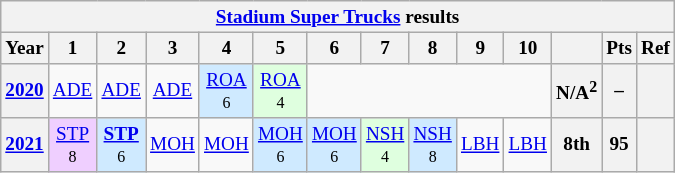<table class="wikitable" style="text-align:center; font-size:80%">
<tr>
<th colspan=45><a href='#'>Stadium Super Trucks</a> results</th>
</tr>
<tr>
<th>Year</th>
<th>1</th>
<th>2</th>
<th>3</th>
<th>4</th>
<th>5</th>
<th>6</th>
<th>7</th>
<th>8</th>
<th>9</th>
<th>10</th>
<th></th>
<th>Pts</th>
<th>Ref</th>
</tr>
<tr>
<th><a href='#'>2020</a></th>
<td><a href='#'>ADE</a></td>
<td><a href='#'>ADE</a></td>
<td><a href='#'>ADE</a></td>
<td style="background:#CFEAFF;"><a href='#'>ROA</a><br><small>6</small></td>
<td style="background:#DFFFDF;"><a href='#'>ROA</a><br><small>4</small></td>
<td colspan=5></td>
<th>N/A<sup>2</sup></th>
<th>–</th>
<th></th>
</tr>
<tr>
<th><a href='#'>2021</a></th>
<td style="background:#EFCFFF;"><a href='#'>STP</a><br><small>8</small></td>
<td style="background:#CFEAFF;"><strong><a href='#'>STP</a></strong><br><small>6</small></td>
<td><a href='#'>MOH</a></td>
<td><a href='#'>MOH</a></td>
<td style="background:#CFEAFF;"><a href='#'>MOH</a><br><small>6</small></td>
<td style="background:#CFEAFF;"><a href='#'>MOH</a><br><small>6</small></td>
<td style="background:#DFFFDF;"><a href='#'>NSH</a><br><small>4</small></td>
<td style="background:#CFEAFF;"><a href='#'>NSH</a><br><small>8</small></td>
<td><a href='#'>LBH</a></td>
<td><a href='#'>LBH</a></td>
<th>8th</th>
<th>95</th>
<th></th>
</tr>
</table>
